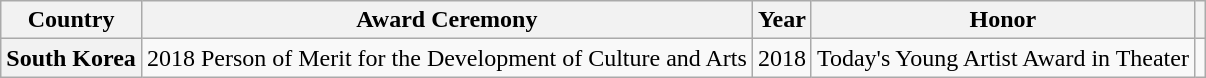<table class="wikitable plainrowheaders sortable" style="margin-right: 0;">
<tr>
<th scope="col">Country</th>
<th scope="col">Award Ceremony</th>
<th scope="col">Year</th>
<th scope="col">Honor</th>
<th scope="col" class="unsortable"></th>
</tr>
<tr>
<th scope="row">South Korea</th>
<td>2018 Person of Merit for the Development of Culture and Arts</td>
<td style="text-align:center">2018</td>
<td>Today's Young Artist Award in Theater</td>
<td style="text-align:center"></td>
</tr>
</table>
